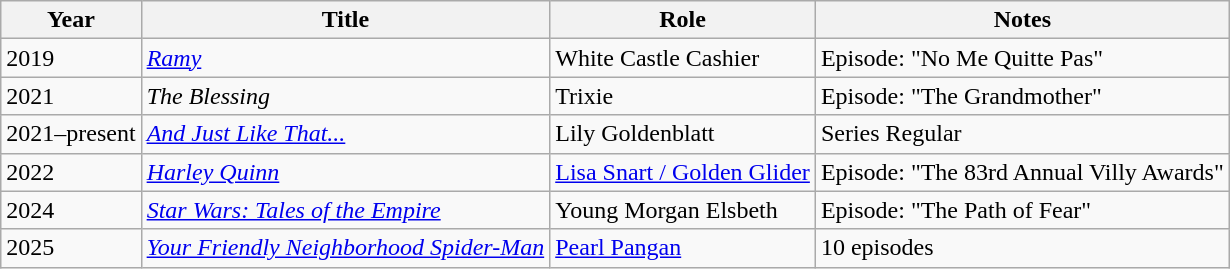<table class="wikitable sortable">
<tr>
<th>Year</th>
<th>Title</th>
<th>Role</th>
<th class="unsortable">Notes</th>
</tr>
<tr>
<td>2019</td>
<td><em><a href='#'>Ramy</a></em></td>
<td>White Castle Cashier</td>
<td>Episode: "No Me Quitte Pas"</td>
</tr>
<tr>
<td>2021</td>
<td><em>The Blessing</em></td>
<td>Trixie</td>
<td>Episode: "The Grandmother"</td>
</tr>
<tr>
<td>2021–present</td>
<td><em><a href='#'>And Just Like That...</a></em></td>
<td>Lily Goldenblatt</td>
<td>Series Regular</td>
</tr>
<tr>
<td>2022</td>
<td><em><a href='#'>Harley Quinn</a></em></td>
<td><a href='#'>Lisa Snart / Golden Glider</a></td>
<td>Episode: "The 83rd Annual Villy Awards"</td>
</tr>
<tr>
<td>2024</td>
<td><em><a href='#'>Star Wars: Tales of the Empire</a></em></td>
<td>Young Morgan Elsbeth</td>
<td>Episode: "The Path of Fear"</td>
</tr>
<tr>
<td>2025</td>
<td><em><a href='#'>Your Friendly Neighborhood Spider-Man</a></em></td>
<td><a href='#'>Pearl Pangan</a></td>
<td>10 episodes</td>
</tr>
</table>
